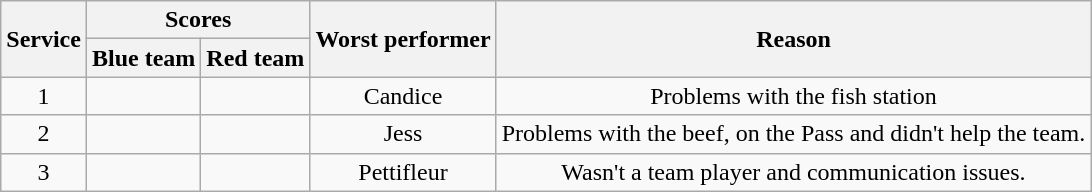<table class="wikitable plainrowheaders" style="text-align:center;">
<tr>
<th rowspan="2">Service</th>
<th colspan="2">Scores</th>
<th rowspan="2">Worst performer</th>
<th rowspan="2">Reason</th>
</tr>
<tr>
<th>Blue team</th>
<th>Red team</th>
</tr>
<tr>
<td>1</td>
<td></td>
<td></td>
<td>Candice</td>
<td>Problems with the fish station</td>
</tr>
<tr>
<td>2</td>
<td></td>
<td></td>
<td>Jess</td>
<td>Problems with the beef, on the Pass and didn't help the team.</td>
</tr>
<tr>
<td>3</td>
<td></td>
<td></td>
<td>Pettifleur</td>
<td>Wasn't a team player and communication issues.</td>
</tr>
</table>
